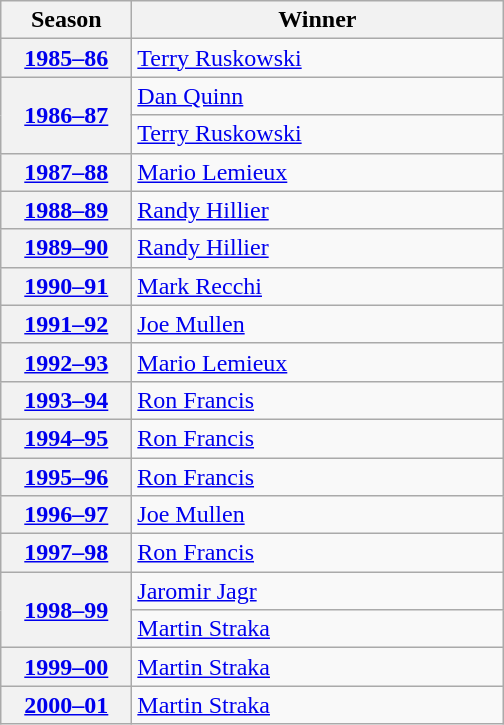<table class="wikitable">
<tr>
<th scope="col" style="width:5em">Season</th>
<th scope="col" style="width:15em">Winner</th>
</tr>
<tr>
<th scope="row"><a href='#'>1985–86</a></th>
<td><a href='#'>Terry Ruskowski</a></td>
</tr>
<tr>
<th scope="row" rowspan="2"><a href='#'>1986–87</a></th>
<td><a href='#'>Dan Quinn</a></td>
</tr>
<tr>
<td><a href='#'>Terry Ruskowski</a></td>
</tr>
<tr>
<th scope="row"><a href='#'>1987–88</a></th>
<td><a href='#'>Mario Lemieux</a></td>
</tr>
<tr>
<th scope="row"><a href='#'>1988–89</a></th>
<td><a href='#'>Randy Hillier</a></td>
</tr>
<tr>
<th scope="row"><a href='#'>1989–90</a></th>
<td><a href='#'>Randy Hillier</a></td>
</tr>
<tr>
<th scope="row"><a href='#'>1990–91</a></th>
<td><a href='#'>Mark Recchi</a></td>
</tr>
<tr>
<th scope="row"><a href='#'>1991–92</a></th>
<td><a href='#'>Joe Mullen</a></td>
</tr>
<tr>
<th scope="row"><a href='#'>1992–93</a></th>
<td><a href='#'>Mario Lemieux</a></td>
</tr>
<tr>
<th scope="row"><a href='#'>1993–94</a></th>
<td><a href='#'>Ron Francis</a></td>
</tr>
<tr>
<th scope="row"><a href='#'>1994–95</a></th>
<td><a href='#'>Ron Francis</a></td>
</tr>
<tr>
<th scope="row"><a href='#'>1995–96</a></th>
<td><a href='#'>Ron Francis</a></td>
</tr>
<tr>
<th scope="row"><a href='#'>1996–97</a></th>
<td><a href='#'>Joe Mullen</a></td>
</tr>
<tr>
<th scope="row"><a href='#'>1997–98</a></th>
<td><a href='#'>Ron Francis</a></td>
</tr>
<tr>
<th scope="row" rowspan="2"><a href='#'>1998–99</a></th>
<td><a href='#'>Jaromir Jagr</a></td>
</tr>
<tr>
<td><a href='#'>Martin Straka</a></td>
</tr>
<tr>
<th scope="row"><a href='#'>1999–00</a></th>
<td><a href='#'>Martin Straka</a></td>
</tr>
<tr>
<th scope="row"><a href='#'>2000–01</a></th>
<td><a href='#'>Martin Straka</a></td>
</tr>
</table>
